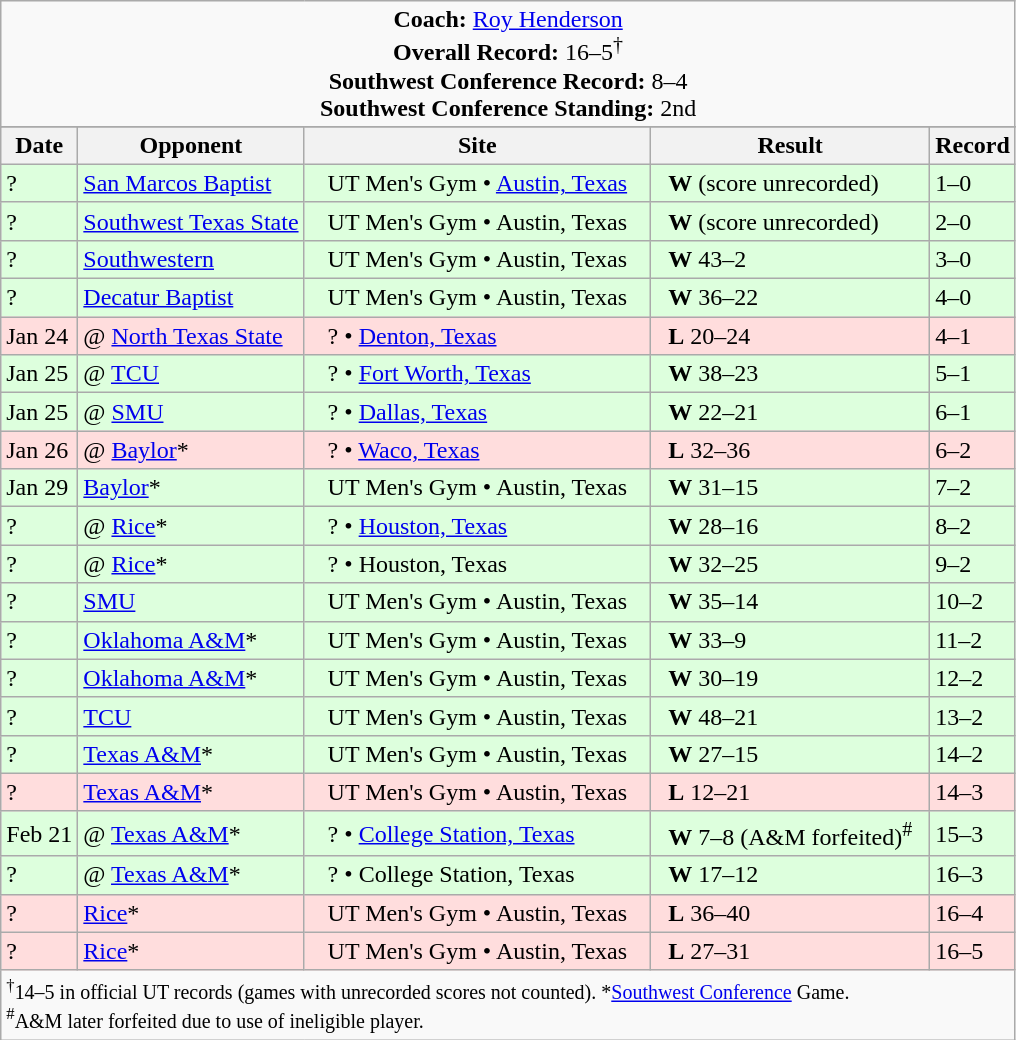<table class="wikitable">
<tr>
<td colspan=8 style="text-align: center;"><strong>Coach:</strong> <a href='#'>Roy Henderson</a><br><strong>Overall Record:</strong> 16–5<sup>†</sup><br><strong>Southwest Conference Record:</strong> 8–4<br><strong>Southwest Conference Standing:</strong> 2nd</td>
</tr>
<tr>
</tr>
<tr>
<th>Date</th>
<th>Opponent</th>
<th>Site</th>
<th>Result</th>
<th>Record</th>
</tr>
<tr style="background: #ddffdd;">
<td>?</td>
<td><a href='#'>San Marcos Baptist</a></td>
<td>   UT Men's Gym • <a href='#'>Austin, Texas</a>   </td>
<td>  <strong>W</strong> (score unrecorded)  </td>
<td>1–0</td>
</tr>
<tr style="background: #ddffdd;">
<td>?</td>
<td><a href='#'>Southwest Texas State</a></td>
<td>   UT Men's Gym • Austin, Texas   </td>
<td>  <strong>W</strong> (score unrecorded)  </td>
<td>2–0</td>
</tr>
<tr style="background: #ddffdd;">
<td>?</td>
<td><a href='#'>Southwestern</a></td>
<td>   UT Men's Gym • Austin, Texas   </td>
<td>  <strong>W</strong> 43–2  </td>
<td>3–0</td>
</tr>
<tr style="background: #ddffdd;">
<td>?</td>
<td><a href='#'>Decatur Baptist</a></td>
<td>   UT Men's Gym • Austin, Texas   </td>
<td>  <strong>W</strong> 36–22  </td>
<td>4–0</td>
</tr>
<tr style="background: #ffdddd;">
<td>Jan 24</td>
<td>@ <a href='#'>North Texas State</a></td>
<td>   ? • <a href='#'>Denton, Texas</a>   </td>
<td>  <strong>L</strong> 20–24  </td>
<td>4–1</td>
</tr>
<tr style="background: #ddffdd;">
<td>Jan 25</td>
<td>@ <a href='#'>TCU</a></td>
<td>   ? • <a href='#'>Fort Worth, Texas</a>   </td>
<td>  <strong>W</strong> 38–23  </td>
<td>5–1</td>
</tr>
<tr style="background: #ddffdd;">
<td>Jan 25</td>
<td>@ <a href='#'>SMU</a></td>
<td>   ? • <a href='#'>Dallas, Texas</a>   </td>
<td>  <strong>W</strong> 22–21  </td>
<td>6–1</td>
</tr>
<tr style="background: #ffdddd;">
<td>Jan 26</td>
<td>@ <a href='#'>Baylor</a>*</td>
<td>   ? • <a href='#'>Waco, Texas</a>   </td>
<td>  <strong>L</strong> 32–36  </td>
<td>6–2</td>
</tr>
<tr style="background: #ddffdd;">
<td>Jan 29</td>
<td><a href='#'>Baylor</a>*</td>
<td>   UT Men's Gym • Austin, Texas   </td>
<td>  <strong>W</strong> 31–15  </td>
<td>7–2</td>
</tr>
<tr style="background: #ddffdd;">
<td>?</td>
<td>@ <a href='#'>Rice</a>*</td>
<td>   ? • <a href='#'>Houston, Texas</a>   </td>
<td>  <strong>W</strong> 28–16  </td>
<td>8–2</td>
</tr>
<tr style="background: #ddffdd;">
<td>?</td>
<td>@ <a href='#'>Rice</a>*</td>
<td>   ? • Houston, Texas   </td>
<td>  <strong>W</strong> 32–25  </td>
<td>9–2</td>
</tr>
<tr style="background: #ddffdd;">
<td>?</td>
<td><a href='#'>SMU</a></td>
<td>   UT Men's Gym • Austin, Texas   </td>
<td>  <strong>W</strong> 35–14  </td>
<td>10–2</td>
</tr>
<tr style="background: #ddffdd;">
<td>?</td>
<td><a href='#'>Oklahoma A&M</a>*</td>
<td>   UT Men's Gym • Austin, Texas   </td>
<td>  <strong>W</strong> 33–9  </td>
<td>11–2</td>
</tr>
<tr style="background: #ddffdd;">
<td>?</td>
<td><a href='#'>Oklahoma A&M</a>*</td>
<td>   UT Men's Gym • Austin, Texas   </td>
<td>  <strong>W</strong> 30–19  </td>
<td>12–2</td>
</tr>
<tr style="background: #ddffdd;">
<td>?</td>
<td><a href='#'>TCU</a></td>
<td>   UT Men's Gym • Austin, Texas   </td>
<td>  <strong>W</strong> 48–21  </td>
<td>13–2</td>
</tr>
<tr style="background: #ddffdd;">
<td>?</td>
<td><a href='#'>Texas A&M</a>*</td>
<td>   UT Men's Gym • Austin, Texas   </td>
<td>  <strong>W</strong> 27–15  </td>
<td>14–2</td>
</tr>
<tr style="background: #ffdddd;">
<td>?</td>
<td><a href='#'>Texas A&M</a>*</td>
<td>   UT Men's Gym • Austin, Texas   </td>
<td>  <strong>L</strong> 12–21  </td>
<td>14–3</td>
</tr>
<tr style="background: #ddffdd;">
<td>Feb 21</td>
<td>@ <a href='#'>Texas A&M</a>*</td>
<td>   ? • <a href='#'>College Station, Texas</a>   </td>
<td>  <strong>W</strong> 7–8 (A&M forfeited)<sup>#</sup>  </td>
<td>15–3</td>
</tr>
<tr style="background: #ddffdd;">
<td>?</td>
<td>@ <a href='#'>Texas A&M</a>*</td>
<td>   ? • College Station, Texas   </td>
<td>  <strong>W</strong> 17–12  </td>
<td>16–3</td>
</tr>
<tr style="background: #ffdddd;">
<td>?</td>
<td><a href='#'>Rice</a>*</td>
<td>   UT Men's Gym • Austin, Texas   </td>
<td>  <strong>L</strong> 36–40  </td>
<td>16–4</td>
</tr>
<tr style="background: #ffdddd;">
<td>?</td>
<td><a href='#'>Rice</a>*</td>
<td>   UT Men's Gym • Austin, Texas   </td>
<td>  <strong>L</strong> 27–31  </td>
<td>16–5</td>
</tr>
<tr>
<td colspan=8><small><sup>†</sup>14–5 in official UT records (games with unrecorded scores not counted). *<a href='#'>Southwest Conference</a> Game. <br><sup>#</sup>A&M later forfeited due to use of ineligible player.</small></td>
</tr>
</table>
